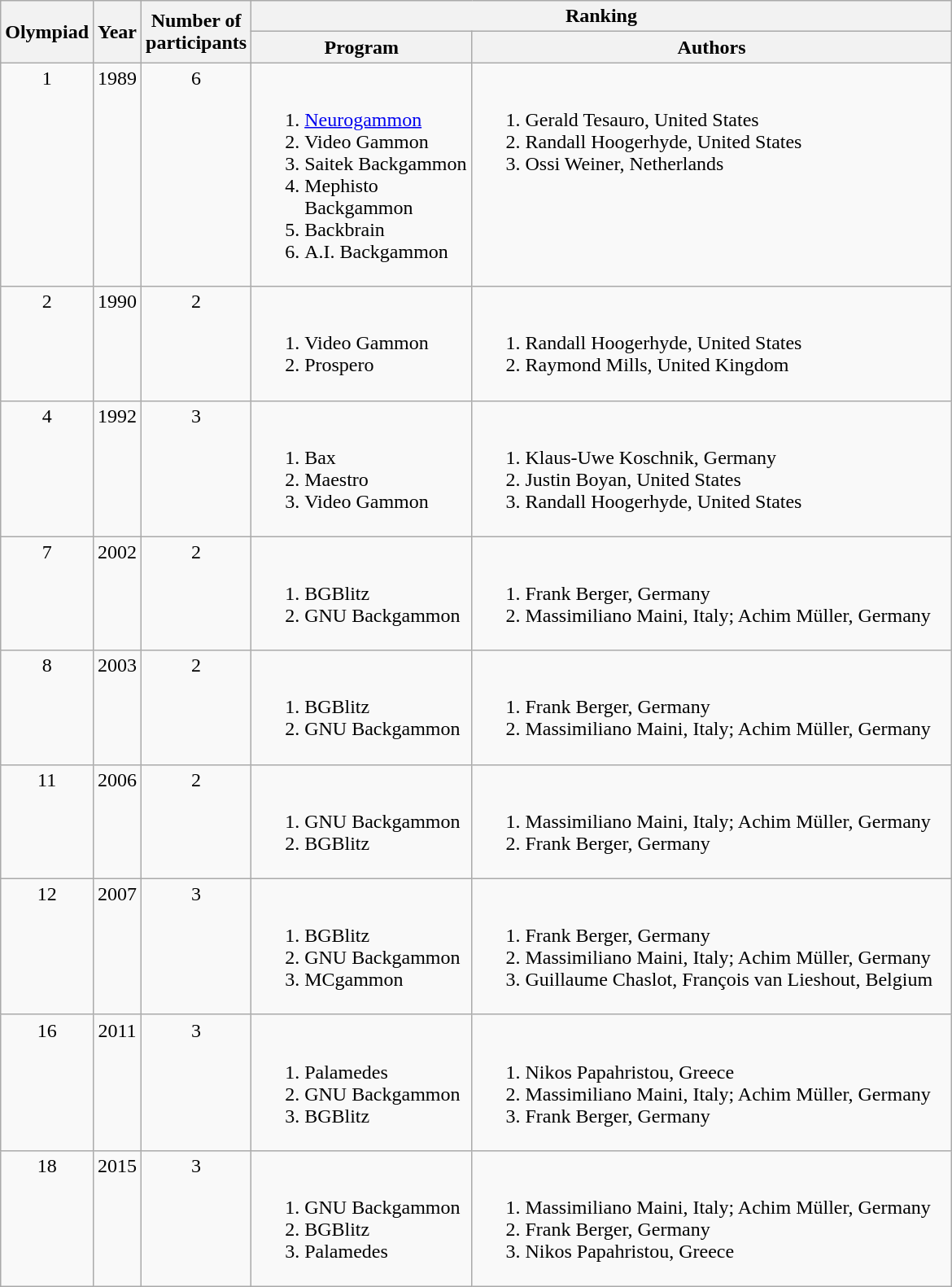<table class="wikitable" style="width: 780px;">
<tr>
<th rowspan=2>Olympiad</th>
<th rowspan=2>Year</th>
<th rowspan=2>Number of<br>participants</th>
<th colspan=2>Ranking</th>
</tr>
<tr align="center">
<th>Program</th>
<th>Authors</th>
</tr>
<tr align="center" valign="top">
<td style="width: 60px;">1</td>
<td style="width: 30px;">1989</td>
<td style="width: 80px;">6</td>
<td style="width: 180px;" align="left"><br><ol><li><a href='#'>Neurogammon</a></li><li>Video Gammon</li><li>Saitek Backgammon</li><li>Mephisto Backgammon</li><li>Backbrain</li><li>A.I. Backgammon</li></ol></td>
<td style="width: 430px;" align=left><br><ol><li>Gerald Tesauro, United States</li><li>Randall Hoogerhyde, United States</li><li>Ossi Weiner, Netherlands</li></ol></td>
</tr>
<tr align="center" valign="top">
<td>2</td>
<td>1990</td>
<td>2</td>
<td align="left"><br><ol><li>Video Gammon</li><li>Prospero</li></ol></td>
<td align=left><br><ol><li>Randall Hoogerhyde, United States</li><li>Raymond Mills, United Kingdom</li></ol></td>
</tr>
<tr align="center" valign="top">
<td>4</td>
<td>1992</td>
<td>3</td>
<td align="left"><br><ol><li>Bax</li><li>Maestro</li><li>Video Gammon</li></ol></td>
<td align=left><br><ol><li>Klaus-Uwe Koschnik, Germany</li><li>Justin Boyan, United States</li><li>Randall Hoogerhyde, United States</li></ol></td>
</tr>
<tr align="center" valign="top">
<td>7</td>
<td>2002</td>
<td>2</td>
<td align="left"><br><ol><li>BGBlitz</li><li>GNU Backgammon</li></ol></td>
<td align=left><br><ol><li>Frank Berger, Germany</li><li>Massimiliano Maini, Italy; Achim Müller, Germany</li></ol></td>
</tr>
<tr align="center" valign="top">
<td>8</td>
<td>2003</td>
<td>2</td>
<td align="left"><br><ol><li>BGBlitz</li><li>GNU Backgammon</li></ol></td>
<td align=left><br><ol><li>Frank Berger, Germany</li><li>Massimiliano Maini, Italy; Achim Müller, Germany</li></ol></td>
</tr>
<tr align="center" valign="top">
<td>11</td>
<td>2006</td>
<td>2</td>
<td align="left"><br><ol><li>GNU Backgammon</li><li>BGBlitz</li></ol></td>
<td align=left><br><ol><li>Massimiliano Maini, Italy; Achim Müller, Germany</li><li>Frank Berger, Germany</li></ol></td>
</tr>
<tr align="center" valign="top">
<td>12</td>
<td>2007</td>
<td>3</td>
<td align="left"><br><ol><li>BGBlitz</li><li>GNU Backgammon</li><li>MCgammon</li></ol></td>
<td align=left><br><ol><li>Frank Berger, Germany</li><li>Massimiliano Maini, Italy; Achim Müller, Germany</li><li>Guillaume Chaslot, François van Lieshout, Belgium</li></ol></td>
</tr>
<tr align="center" valign="top">
<td>16</td>
<td>2011</td>
<td>3</td>
<td align="left"><br><ol><li>Palamedes</li><li>GNU Backgammon</li><li>BGBlitz</li></ol></td>
<td align=left><br><ol><li>Nikos Papahristou, Greece</li><li>Massimiliano Maini, Italy; Achim Müller, Germany</li><li>Frank Berger, Germany</li></ol></td>
</tr>
<tr align="center" valign="top">
<td>18</td>
<td>2015</td>
<td>3</td>
<td align="left"><br><ol><li>GNU Backgammon</li><li>BGBlitz</li><li>Palamedes</li></ol></td>
<td align=left><br><ol><li>Massimiliano Maini, Italy; Achim Müller, Germany</li><li>Frank Berger, Germany</li><li>Nikos Papahristou, Greece</li></ol></td>
</tr>
</table>
